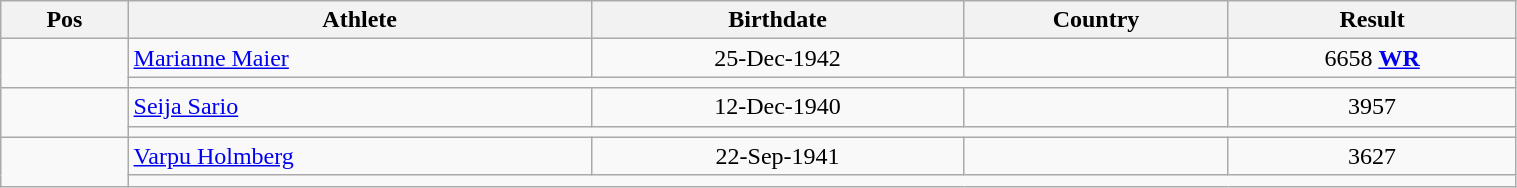<table class="wikitable"  style="text-align:center; width:80%;">
<tr>
<th>Pos</th>
<th>Athlete</th>
<th>Birthdate</th>
<th>Country</th>
<th>Result</th>
</tr>
<tr>
<td align=center rowspan=2></td>
<td align=left><a href='#'>Marianne Maier</a></td>
<td>25-Dec-1942</td>
<td align=left></td>
<td>6658 <strong><a href='#'>WR</a></strong></td>
</tr>
<tr>
<td colspan=4></td>
</tr>
<tr>
<td align=center rowspan=2></td>
<td align=left><a href='#'>Seija Sario</a></td>
<td>12-Dec-1940</td>
<td align=left></td>
<td>3957</td>
</tr>
<tr>
<td colspan=4></td>
</tr>
<tr>
<td align=center rowspan=2></td>
<td align=left><a href='#'>Varpu Holmberg</a></td>
<td>22-Sep-1941</td>
<td align=left></td>
<td>3627</td>
</tr>
<tr>
<td colspan=4></td>
</tr>
</table>
